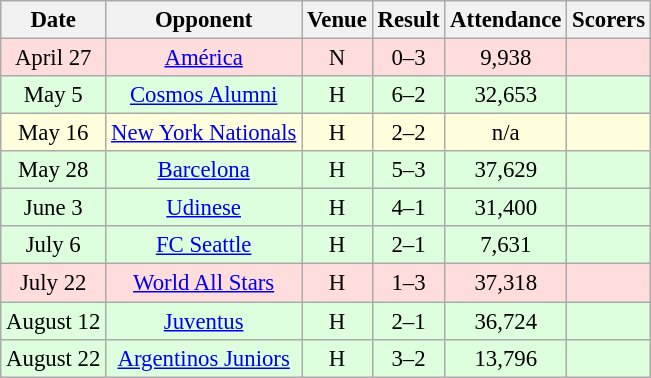<table class="wikitable" style="font-size:95%; text-align:center">
<tr>
<th>Date</th>
<th>Opponent</th>
<th>Venue</th>
<th>Result</th>
<th>Attendance</th>
<th>Scorers</th>
</tr>
<tr bgcolor="#ffdddd">
<td> April 27</td>
<td>  <a href='#'>América</a></td>
<td>N </td>
<td>0–3</td>
<td>9,938</td>
<td></td>
</tr>
<tr bgcolor="#ddffdd">
<td> May 5</td>
<td>  <a href='#'>Cosmos Alumni</a> </td>
<td>H</td>
<td>6–2</td>
<td>32,653</td>
<td></td>
</tr>
<tr bgcolor= #ffffdd>
<td> May 16</td>
<td>  <a href='#'>New York Nationals</a></td>
<td>H</td>
<td>2–2</td>
<td>n/a</td>
<td></td>
</tr>
<tr bgcolor= #ddffdd>
<td> May 28</td>
<td>  <a href='#'>Barcelona</a></td>
<td>H</td>
<td>5–3</td>
<td>37,629</td>
<td></td>
</tr>
<tr bgcolor= #ddffdd>
<td> June 3</td>
<td>  <a href='#'>Udinese</a></td>
<td>H</td>
<td>4–1</td>
<td>31,400</td>
<td></td>
</tr>
<tr bgcolor= #ddffdd>
<td> July 6</td>
<td>  <a href='#'>FC Seattle</a></td>
<td>H</td>
<td>2–1</td>
<td>7,631</td>
<td></td>
</tr>
<tr bgcolor= #ffdddd>
<td> July 22</td>
<td>  <a href='#'>World All Stars</a></td>
<td>H</td>
<td>1–3</td>
<td>37,318</td>
<td></td>
</tr>
<tr bgcolor= #ddffdd>
<td> August 12</td>
<td>  <a href='#'>Juventus</a></td>
<td>H</td>
<td>2–1</td>
<td>36,724</td>
<td></td>
</tr>
<tr bgcolor="#ddffdd">
<td> August 22</td>
<td>  <a href='#'>Argentinos Juniors</a></td>
<td>H</td>
<td>3–2</td>
<td>13,796</td>
<td></td>
</tr>
</table>
